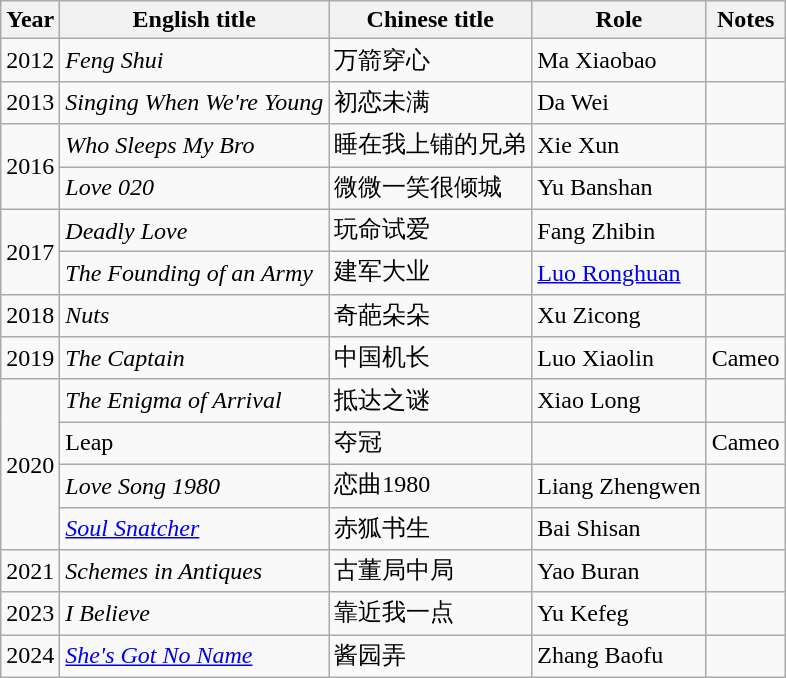<table class="wikitable">
<tr>
<th>Year</th>
<th>English title</th>
<th>Chinese title</th>
<th>Role</th>
<th>Notes</th>
</tr>
<tr>
<td>2012</td>
<td><em>Feng Shui</em></td>
<td>万箭穿心</td>
<td>Ma Xiaobao</td>
<td></td>
</tr>
<tr>
<td>2013</td>
<td><em>Singing When We're Young</em></td>
<td>初恋未满</td>
<td>Da Wei</td>
<td></td>
</tr>
<tr>
<td rowspan="2">2016</td>
<td><em>Who Sleeps My Bro</em></td>
<td>睡在我上铺的兄弟</td>
<td>Xie Xun</td>
<td></td>
</tr>
<tr>
<td><em>Love 020</em></td>
<td>微微一笑很倾城</td>
<td>Yu Banshan</td>
<td></td>
</tr>
<tr>
<td rowspan="2">2017</td>
<td><em>Deadly Love</em></td>
<td>玩命试爱</td>
<td>Fang Zhibin</td>
<td></td>
</tr>
<tr>
<td><em>The Founding of an Army</em></td>
<td>建军大业</td>
<td><a href='#'>Luo Ronghuan</a></td>
<td></td>
</tr>
<tr>
<td>2018</td>
<td><em>Nuts</em></td>
<td>奇葩朵朵</td>
<td>Xu Zicong</td>
<td></td>
</tr>
<tr>
<td>2019</td>
<td><em>The Captain</em></td>
<td>中国机长</td>
<td>Luo Xiaolin</td>
<td>Cameo</td>
</tr>
<tr>
<td rowspan="4">2020</td>
<td><em>The Enigma of Arrival</em></td>
<td>抵达之谜</td>
<td>Xiao Long</td>
<td></td>
</tr>
<tr>
<td>Leap</td>
<td>夺冠</td>
<td></td>
<td>Cameo</td>
</tr>
<tr>
<td><em>Love Song 1980</em></td>
<td>恋曲1980</td>
<td>Liang Zhengwen</td>
<td></td>
</tr>
<tr>
<td><em><a href='#'>Soul Snatcher</a></em></td>
<td>赤狐书生</td>
<td>Bai Shisan</td>
<td></td>
</tr>
<tr>
<td>2021</td>
<td><em>Schemes in Antiques</em></td>
<td>古董局中局</td>
<td>Yao Buran</td>
<td></td>
</tr>
<tr>
<td>2023</td>
<td><em>I Believe</em></td>
<td>靠近我一点</td>
<td>Yu Kefeg</td>
<td></td>
</tr>
<tr>
<td>2024</td>
<td><em><a href='#'>She's Got No Name</a></em></td>
<td>酱园弄</td>
<td>Zhang Baofu</td>
<td></td>
</tr>
</table>
